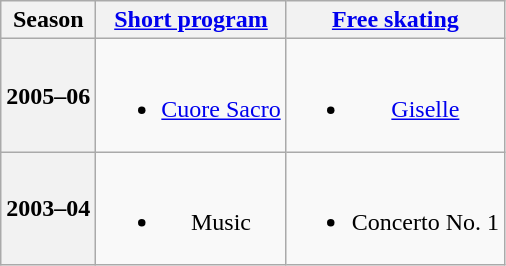<table class=wikitable style=text-align:center>
<tr>
<th>Season</th>
<th><a href='#'>Short program</a></th>
<th><a href='#'>Free skating</a></th>
</tr>
<tr>
<th>2005–06 <br> </th>
<td><br><ul><li><a href='#'>Cuore Sacro</a> <br></li></ul></td>
<td><br><ul><li><a href='#'>Giselle</a> <br></li></ul></td>
</tr>
<tr>
<th>2003–04 <br> </th>
<td><br><ul><li>Music <br></li></ul></td>
<td><br><ul><li>Concerto No. 1 <br></li></ul></td>
</tr>
</table>
